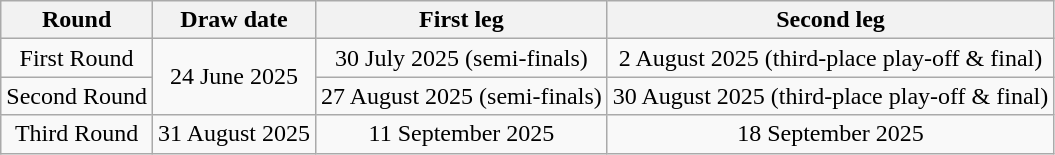<table class="wikitable" style="text-align:center">
<tr>
<th>Round</th>
<th>Draw date</th>
<th>First leg</th>
<th>Second leg</th>
</tr>
<tr>
<td>First Round</td>
<td rowspan=2>24 June 2025</td>
<td>30 July 2025 (semi-finals)</td>
<td>2 August 2025 (third-place play-off & final)</td>
</tr>
<tr>
<td>Second Round</td>
<td>27 August 2025 (semi-finals)</td>
<td>30 August 2025 (third-place play-off & final)</td>
</tr>
<tr>
<td>Third Round</td>
<td>31 August 2025</td>
<td>11 September 2025</td>
<td>18 September 2025</td>
</tr>
</table>
